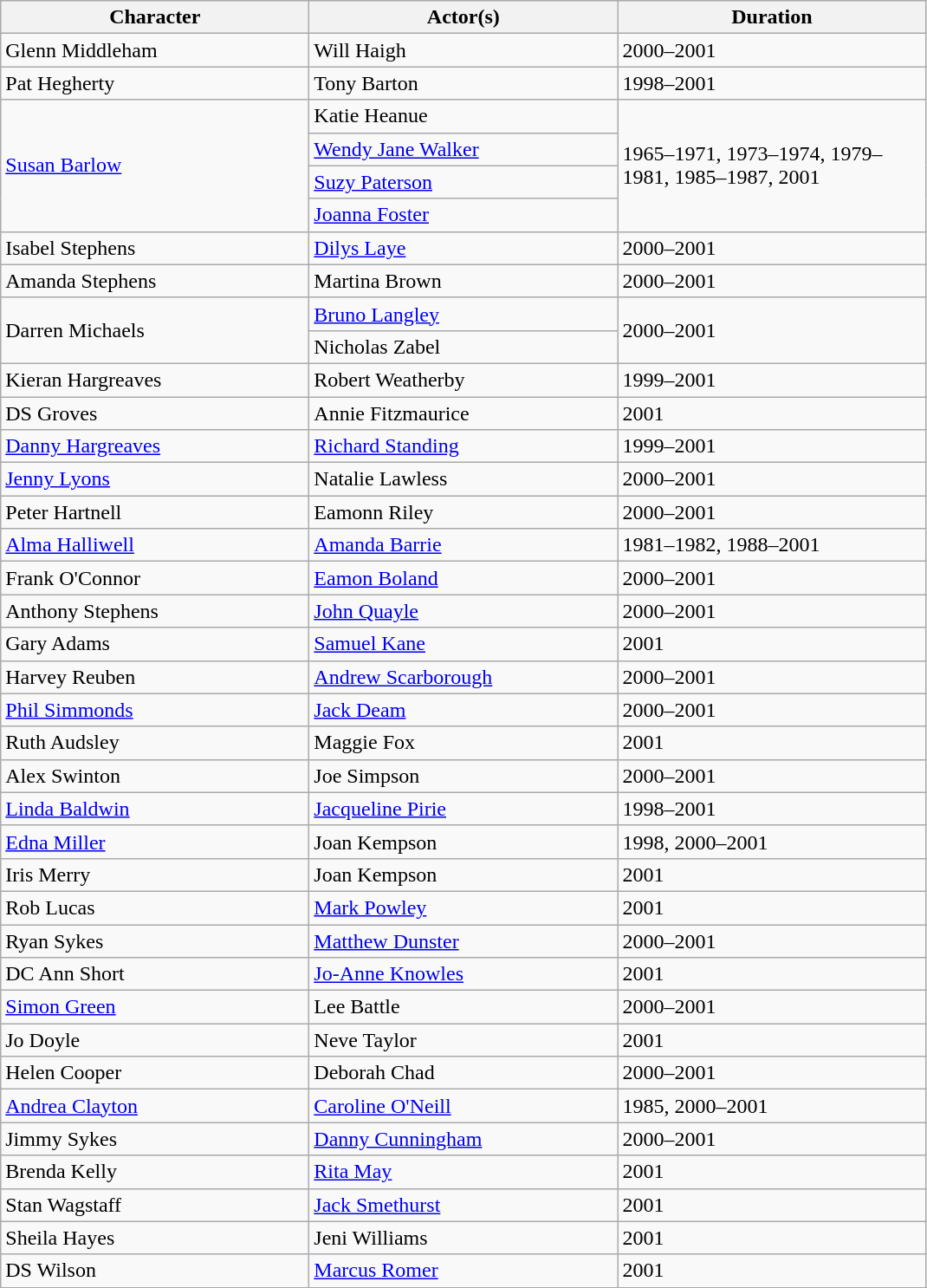<table class="wikitable">
<tr>
<th scope="col" style="width:230px;">Character</th>
<th scope="col" style="width:230px;">Actor(s)</th>
<th scope="col" style="width:230px;">Duration</th>
</tr>
<tr>
<td>Glenn Middleham</td>
<td>Will Haigh</td>
<td>2000–2001</td>
</tr>
<tr>
<td>Pat Hegherty</td>
<td>Tony Barton</td>
<td>1998–2001</td>
</tr>
<tr>
<td rowspan="4"><a href='#'>Susan Barlow</a></td>
<td>Katie Heanue</td>
<td rowspan="4">1965–1971, 1973–1974, 1979–1981, 1985–1987, 2001</td>
</tr>
<tr>
<td><a href='#'>Wendy Jane Walker</a></td>
</tr>
<tr>
<td><a href='#'>Suzy Paterson</a></td>
</tr>
<tr>
<td><a href='#'>Joanna Foster</a></td>
</tr>
<tr>
<td>Isabel Stephens</td>
<td><a href='#'>Dilys Laye</a></td>
<td>2000–2001</td>
</tr>
<tr>
<td>Amanda Stephens</td>
<td>Martina Brown</td>
<td>2000–2001</td>
</tr>
<tr>
<td rowspan="2">Darren Michaels</td>
<td><a href='#'>Bruno Langley</a></td>
<td rowspan="2">2000–2001</td>
</tr>
<tr>
<td>Nicholas Zabel</td>
</tr>
<tr>
<td>Kieran Hargreaves</td>
<td>Robert Weatherby</td>
<td>1999–2001</td>
</tr>
<tr>
<td>DS Groves</td>
<td>Annie Fitzmaurice</td>
<td>2001</td>
</tr>
<tr>
<td><a href='#'>Danny Hargreaves</a></td>
<td><a href='#'>Richard Standing</a></td>
<td>1999–2001</td>
</tr>
<tr>
<td><a href='#'>Jenny Lyons</a></td>
<td>Natalie Lawless</td>
<td>2000–2001</td>
</tr>
<tr>
<td>Peter Hartnell</td>
<td>Eamonn Riley</td>
<td>2000–2001</td>
</tr>
<tr>
<td><a href='#'>Alma Halliwell</a></td>
<td><a href='#'>Amanda Barrie</a></td>
<td>1981–1982, 1988–2001</td>
</tr>
<tr>
<td>Frank O'Connor</td>
<td><a href='#'>Eamon Boland</a></td>
<td>2000–2001</td>
</tr>
<tr>
<td>Anthony Stephens</td>
<td><a href='#'>John Quayle</a></td>
<td>2000–2001</td>
</tr>
<tr>
<td>Gary Adams</td>
<td><a href='#'>Samuel Kane</a></td>
<td>2001</td>
</tr>
<tr>
<td>Harvey Reuben</td>
<td><a href='#'>Andrew Scarborough</a></td>
<td>2000–2001</td>
</tr>
<tr>
<td><a href='#'>Phil Simmonds</a></td>
<td><a href='#'>Jack Deam</a></td>
<td>2000–2001</td>
</tr>
<tr>
<td>Ruth Audsley</td>
<td>Maggie Fox</td>
<td>2001</td>
</tr>
<tr>
<td>Alex Swinton</td>
<td>Joe Simpson</td>
<td>2000–2001</td>
</tr>
<tr>
<td><a href='#'>Linda Baldwin</a></td>
<td><a href='#'>Jacqueline Pirie</a></td>
<td>1998–2001</td>
</tr>
<tr>
<td><a href='#'>Edna Miller</a></td>
<td>Joan Kempson</td>
<td>1998, 2000–2001</td>
</tr>
<tr>
<td>Iris Merry</td>
<td>Joan Kempson</td>
<td>2001</td>
</tr>
<tr>
<td>Rob Lucas</td>
<td><a href='#'>Mark Powley</a></td>
<td>2001</td>
</tr>
<tr>
<td>Ryan Sykes</td>
<td><a href='#'>Matthew Dunster</a></td>
<td>2000–2001</td>
</tr>
<tr>
<td>DC Ann Short</td>
<td><a href='#'>Jo-Anne Knowles</a></td>
<td>2001</td>
</tr>
<tr>
<td><a href='#'>Simon Green</a></td>
<td>Lee Battle</td>
<td>2000–2001</td>
</tr>
<tr>
<td>Jo Doyle</td>
<td>Neve Taylor</td>
<td>2001</td>
</tr>
<tr>
<td>Helen Cooper</td>
<td>Deborah Chad</td>
<td>2000–2001</td>
</tr>
<tr>
<td><a href='#'>Andrea Clayton</a></td>
<td><a href='#'>Caroline O'Neill</a></td>
<td>1985, 2000–2001</td>
</tr>
<tr>
<td>Jimmy Sykes</td>
<td><a href='#'>Danny Cunningham</a></td>
<td>2000–2001</td>
</tr>
<tr>
<td>Brenda Kelly</td>
<td><a href='#'>Rita May</a></td>
<td>2001</td>
</tr>
<tr>
<td>Stan Wagstaff</td>
<td><a href='#'>Jack Smethurst</a></td>
<td>2001</td>
</tr>
<tr>
<td>Sheila Hayes</td>
<td>Jeni Williams</td>
<td>2001</td>
</tr>
<tr>
<td>DS Wilson</td>
<td><a href='#'>Marcus Romer</a></td>
<td>2001</td>
</tr>
<tr>
</tr>
</table>
